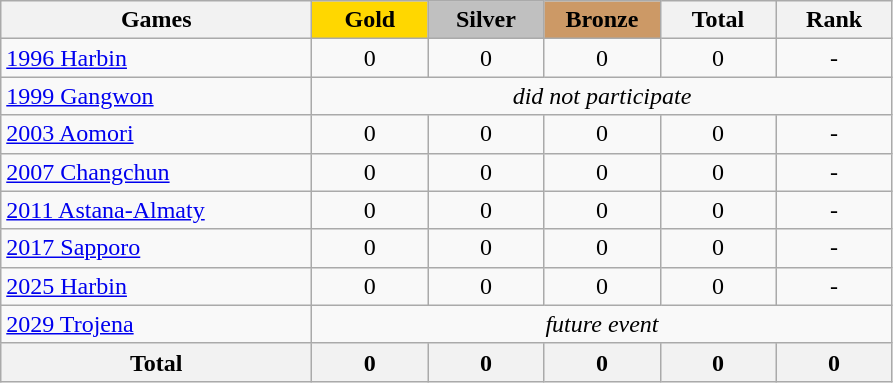<table class="wikitable sortable" style="text-align:center;">
<tr>
<th width=200>Games</th>
<td bgcolor=gold width=70><strong>Gold</strong></td>
<td bgcolor=silver width=70><strong>Silver</strong></td>
<td bgcolor=#cc9966 width=70><strong>Bronze</strong></td>
<th width=70>Total</th>
<th width=70>Rank</th>
</tr>
<tr>
<td align=left> <a href='#'>1996 Harbin</a></td>
<td>0</td>
<td>0</td>
<td>0</td>
<td>0</td>
<td>-</td>
</tr>
<tr>
<td align=left> <a href='#'>1999 Gangwon</a></td>
<td colspan=5><em>did not participate</em></td>
</tr>
<tr>
<td align=left> <a href='#'>2003 Aomori</a></td>
<td>0</td>
<td>0</td>
<td>0</td>
<td>0</td>
<td>-</td>
</tr>
<tr>
<td align=left> <a href='#'>2007 Changchun</a></td>
<td>0</td>
<td>0</td>
<td>0</td>
<td>0</td>
<td>-</td>
</tr>
<tr>
<td align=left> <a href='#'>2011 Astana-Almaty</a></td>
<td>0</td>
<td>0</td>
<td>0</td>
<td>0</td>
<td>-</td>
</tr>
<tr>
<td align=left> <a href='#'>2017 Sapporo</a></td>
<td>0</td>
<td>0</td>
<td>0</td>
<td>0</td>
<td>-</td>
</tr>
<tr>
<td align=left> <a href='#'>2025 Harbin</a></td>
<td>0</td>
<td>0</td>
<td>0</td>
<td>0</td>
<td>-</td>
</tr>
<tr>
<td align=left> <a href='#'>2029 Trojena</a></td>
<td colspan=5><em>future event</em></td>
</tr>
<tr class="sortbottom">
<th>Total</th>
<th>0</th>
<th>0</th>
<th>0</th>
<th>0</th>
<th>0</th>
</tr>
</table>
